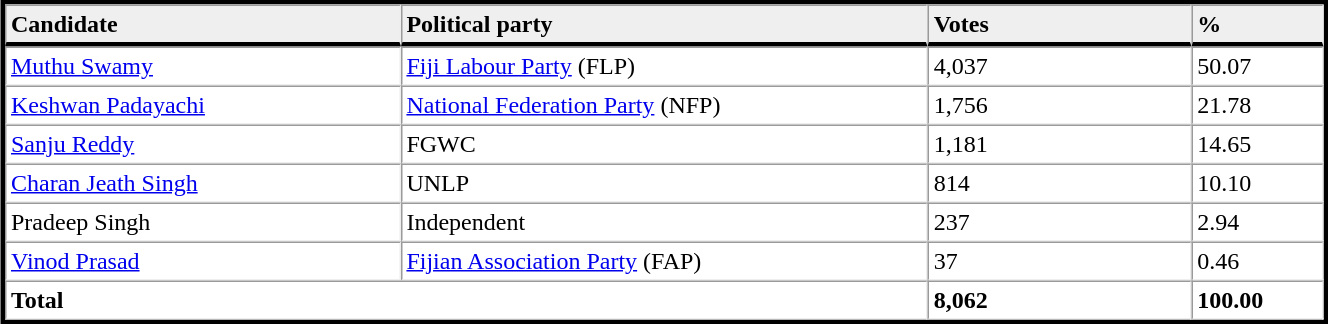<table table width="70%" border="1" align="center" cellpadding=3 cellspacing=0 style="margin:5px; border:3px solid;">
<tr>
<td td width="30%" style="border-bottom:3px solid; background:#efefef;"><strong>Candidate</strong></td>
<td td width="40%" style="border-bottom:3px solid; background:#efefef;"><strong>Political party</strong></td>
<td td width="20%" style="border-bottom:3px solid; background:#efefef;"><strong>Votes</strong></td>
<td td width="10%" style="border-bottom:3px solid; background:#efefef;"><strong>%</strong></td>
</tr>
<tr>
<td><a href='#'>Muthu Swamy</a></td>
<td><a href='#'>Fiji Labour Party</a> (FLP)</td>
<td>4,037</td>
<td>50.07</td>
</tr>
<tr>
<td><a href='#'>Keshwan Padayachi</a></td>
<td><a href='#'>National Federation Party</a> (NFP)</td>
<td>1,756</td>
<td>21.78</td>
</tr>
<tr>
<td><a href='#'>Sanju Reddy</a></td>
<td>FGWC</td>
<td>1,181</td>
<td>14.65</td>
</tr>
<tr>
<td><a href='#'>Charan Jeath Singh</a></td>
<td>UNLP</td>
<td>814</td>
<td>10.10</td>
</tr>
<tr>
<td>Pradeep Singh</td>
<td>Independent</td>
<td>237</td>
<td>2.94</td>
</tr>
<tr>
<td><a href='#'>Vinod Prasad</a></td>
<td><a href='#'>Fijian Association Party</a> (FAP)</td>
<td>37</td>
<td>0.46</td>
</tr>
<tr>
<td colspan=2><strong>Total</strong></td>
<td><strong>8,062</strong></td>
<td><strong>100.00</strong></td>
</tr>
<tr>
</tr>
</table>
